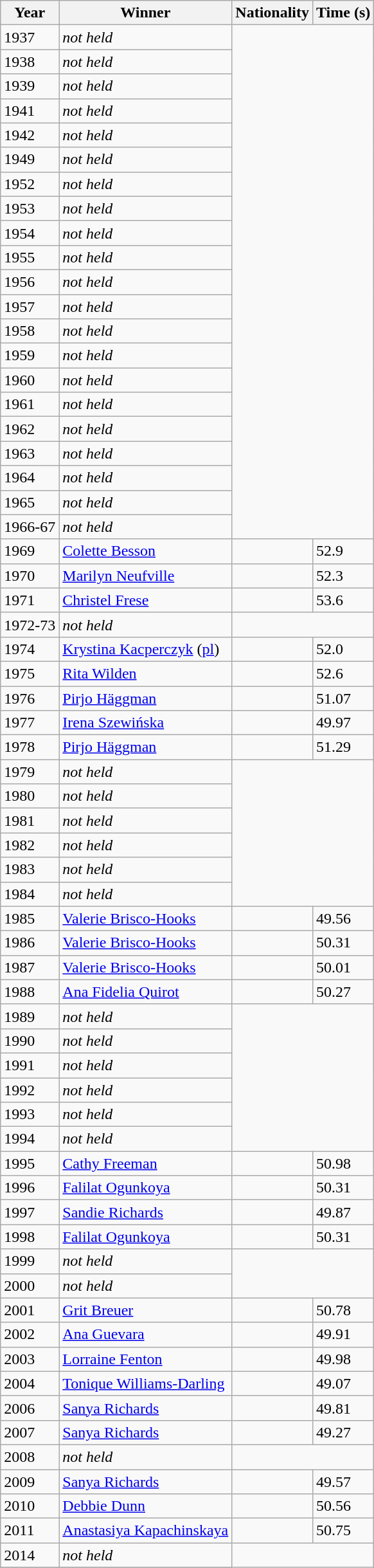<table class="wikitable collapsible collapsed" style="float:left">
<tr>
<th>Year</th>
<th>Winner</th>
<th>Nationality</th>
<th>Time (s)</th>
</tr>
<tr>
<td>1937</td>
<td><em>not held</em></td>
</tr>
<tr>
<td>1938</td>
<td><em>not held</em></td>
</tr>
<tr>
<td>1939</td>
<td><em>not held</em></td>
</tr>
<tr>
<td>1941</td>
<td><em>not held</em></td>
</tr>
<tr>
<td>1942</td>
<td><em>not held</em></td>
</tr>
<tr>
<td>1949</td>
<td><em>not held</em></td>
</tr>
<tr>
<td>1952</td>
<td><em>not held</em></td>
</tr>
<tr>
<td>1953</td>
<td><em>not held</em></td>
</tr>
<tr>
<td>1954</td>
<td><em>not held</em></td>
</tr>
<tr>
<td>1955</td>
<td><em>not held</em></td>
</tr>
<tr>
<td>1956</td>
<td><em>not held</em></td>
</tr>
<tr>
<td>1957</td>
<td><em>not held</em></td>
</tr>
<tr>
<td>1958</td>
<td><em>not held</em></td>
</tr>
<tr>
<td>1959</td>
<td><em>not held</em></td>
</tr>
<tr>
<td>1960</td>
<td><em>not held</em></td>
</tr>
<tr>
<td>1961</td>
<td><em>not held</em></td>
</tr>
<tr>
<td>1962</td>
<td><em>not held</em></td>
</tr>
<tr>
<td>1963</td>
<td><em>not held</em></td>
</tr>
<tr>
<td>1964</td>
<td><em>not held</em></td>
</tr>
<tr>
<td>1965</td>
<td><em>not held</em></td>
</tr>
<tr>
<td>1966-67</td>
<td><em>not held</em></td>
</tr>
<tr>
<td>1969</td>
<td><a href='#'>Colette Besson</a></td>
<td></td>
<td>52.9</td>
</tr>
<tr>
<td>1970</td>
<td><a href='#'>Marilyn Neufville</a></td>
<td></td>
<td>52.3</td>
</tr>
<tr>
<td>1971</td>
<td><a href='#'>Christel Frese</a></td>
<td></td>
<td>53.6</td>
</tr>
<tr>
<td>1972-73</td>
<td><em>not held</em></td>
</tr>
<tr>
<td>1974</td>
<td><a href='#'>Krystina Kacperczyk</a> (<a href='#'>pl</a>)</td>
<td></td>
<td>52.0</td>
</tr>
<tr>
<td>1975</td>
<td><a href='#'>Rita Wilden</a></td>
<td></td>
<td>52.6</td>
</tr>
<tr>
<td>1976</td>
<td><a href='#'>Pirjo Häggman</a></td>
<td></td>
<td>51.07</td>
</tr>
<tr>
<td>1977</td>
<td><a href='#'>Irena Szewińska</a></td>
<td></td>
<td>49.97</td>
</tr>
<tr>
<td>1978</td>
<td><a href='#'>Pirjo Häggman</a></td>
<td></td>
<td>51.29</td>
</tr>
<tr>
<td>1979</td>
<td><em>not held</em></td>
</tr>
<tr>
<td>1980</td>
<td><em>not held</em></td>
</tr>
<tr>
<td>1981</td>
<td><em>not held</em></td>
</tr>
<tr>
<td>1982</td>
<td><em>not held</em></td>
</tr>
<tr>
<td>1983</td>
<td><em>not held</em></td>
</tr>
<tr>
<td>1984</td>
<td><em>not held</em></td>
</tr>
<tr>
<td>1985</td>
<td><a href='#'>Valerie Brisco-Hooks</a></td>
<td></td>
<td>49.56</td>
</tr>
<tr>
<td>1986</td>
<td><a href='#'>Valerie Brisco-Hooks</a></td>
<td></td>
<td>50.31</td>
</tr>
<tr>
<td>1987</td>
<td><a href='#'>Valerie Brisco-Hooks</a></td>
<td></td>
<td>50.01</td>
</tr>
<tr>
<td>1988</td>
<td><a href='#'>Ana Fidelia Quirot</a></td>
<td></td>
<td>50.27</td>
</tr>
<tr>
<td>1989</td>
<td><em>not held</em></td>
</tr>
<tr>
<td>1990</td>
<td><em>not held</em></td>
</tr>
<tr>
<td>1991</td>
<td><em>not held</em></td>
</tr>
<tr>
<td>1992</td>
<td><em>not held</em></td>
</tr>
<tr>
<td>1993</td>
<td><em>not held</em></td>
</tr>
<tr>
<td>1994</td>
<td><em>not held</em></td>
</tr>
<tr>
<td>1995</td>
<td><a href='#'>Cathy Freeman</a></td>
<td></td>
<td>50.98</td>
</tr>
<tr>
<td>1996</td>
<td><a href='#'>Falilat Ogunkoya</a></td>
<td></td>
<td>50.31</td>
</tr>
<tr>
<td>1997</td>
<td><a href='#'>Sandie Richards</a></td>
<td></td>
<td>49.87</td>
</tr>
<tr>
<td>1998</td>
<td><a href='#'>Falilat Ogunkoya</a></td>
<td></td>
<td>50.31</td>
</tr>
<tr>
<td>1999</td>
<td><em>not held</em></td>
</tr>
<tr>
<td>2000</td>
<td><em>not held</em></td>
</tr>
<tr>
<td>2001</td>
<td><a href='#'>Grit Breuer</a></td>
<td></td>
<td>50.78</td>
</tr>
<tr>
<td>2002</td>
<td><a href='#'>Ana Guevara</a></td>
<td></td>
<td>49.91</td>
</tr>
<tr>
<td>2003</td>
<td><a href='#'>Lorraine Fenton</a></td>
<td></td>
<td>49.98</td>
</tr>
<tr>
<td>2004</td>
<td><a href='#'>Tonique Williams-Darling</a></td>
<td></td>
<td>49.07</td>
</tr>
<tr>
<td>2006</td>
<td><a href='#'>Sanya Richards</a></td>
<td></td>
<td>49.81</td>
</tr>
<tr>
<td>2007</td>
<td><a href='#'>Sanya Richards</a></td>
<td></td>
<td>49.27</td>
</tr>
<tr>
<td>2008</td>
<td><em>not held</em></td>
</tr>
<tr>
<td>2009</td>
<td><a href='#'>Sanya Richards</a></td>
<td></td>
<td>49.57</td>
</tr>
<tr>
<td>2010</td>
<td><a href='#'>Debbie Dunn</a></td>
<td></td>
<td>50.56</td>
</tr>
<tr>
<td>2011</td>
<td><a href='#'>Anastasiya Kapachinskaya</a></td>
<td></td>
<td>50.75</td>
</tr>
<tr>
<td>2014</td>
<td><em>not held</em></td>
</tr>
<tr>
</tr>
</table>
